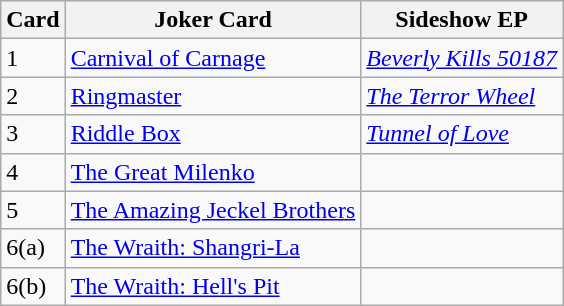<table class="wikitable">
<tr>
<th>Card</th>
<th>Joker Card</th>
<th><strong>Sideshow EP</strong></th>
</tr>
<tr>
<td>1</td>
<td><a href='#'>Carnival of Carnage</a></td>
<td><em><a href='#'>Beverly Kills 50187</a></em></td>
</tr>
<tr>
<td>2</td>
<td><a href='#'>Ringmaster</a></td>
<td><em><a href='#'>The Terror Wheel</a></em></td>
</tr>
<tr>
<td>3</td>
<td><a href='#'>Riddle Box</a></td>
<td><em><a href='#'>Tunnel of Love</a></em></td>
</tr>
<tr>
<td>4</td>
<td><a href='#'>The Great Milenko</a></td>
<td></td>
</tr>
<tr>
<td>5</td>
<td><a href='#'>The Amazing Jeckel Brothers</a></td>
<td></td>
</tr>
<tr>
<td>6(a)</td>
<td><a href='#'>The Wraith: Shangri-La</a></td>
<td></td>
</tr>
<tr>
<td>6(b)</td>
<td><a href='#'>The Wraith: Hell's Pit</a></td>
<td></td>
</tr>
</table>
